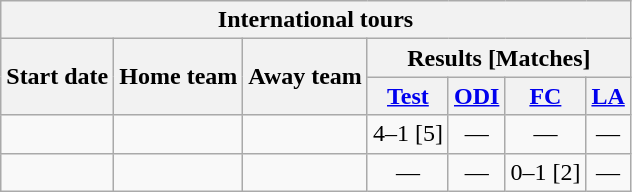<table class="wikitable">
<tr>
<th colspan="7">International tours</th>
</tr>
<tr>
<th rowspan="2">Start date</th>
<th rowspan="2">Home team</th>
<th rowspan="2">Away team</th>
<th colspan="4">Results [Matches]</th>
</tr>
<tr>
<th><a href='#'>Test</a></th>
<th><a href='#'>ODI</a></th>
<th><a href='#'>FC</a></th>
<th><a href='#'>LA</a></th>
</tr>
<tr>
<td><a href='#'></a></td>
<td></td>
<td></td>
<td>4–1 [5]</td>
<td ; style="text-align:center">—</td>
<td ; style="text-align:center">—</td>
<td ; style="text-align:center">—</td>
</tr>
<tr>
<td><a href='#'></a></td>
<td></td>
<td></td>
<td ; style="text-align:center">—</td>
<td ; style="text-align:center">—</td>
<td>0–1 [2]</td>
<td ; style="text-align:center">—</td>
</tr>
</table>
